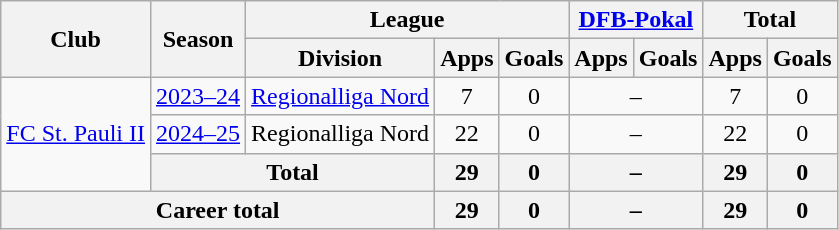<table class=wikitable style=text-align:center>
<tr>
<th rowspan="2">Club</th>
<th rowspan="2">Season</th>
<th colspan="3">League</th>
<th colspan="2"><a href='#'>DFB-Pokal</a></th>
<th colspan="2">Total</th>
</tr>
<tr>
<th>Division</th>
<th>Apps</th>
<th>Goals</th>
<th>Apps</th>
<th>Goals</th>
<th>Apps</th>
<th>Goals</th>
</tr>
<tr>
<td rowspan="3"><a href='#'>FC St. Pauli II</a></td>
<td><a href='#'>2023–24</a></td>
<td><a href='#'>Regionalliga Nord</a></td>
<td>7</td>
<td>0</td>
<td colspan="2">–</td>
<td>7</td>
<td>0</td>
</tr>
<tr>
<td><a href='#'>2024–25</a></td>
<td>Regionalliga Nord</td>
<td>22</td>
<td>0</td>
<td colspan="2">–</td>
<td>22</td>
<td>0</td>
</tr>
<tr>
<th colspan="2">Total</th>
<th>29</th>
<th>0</th>
<th colspan="2">–</th>
<th>29</th>
<th>0</th>
</tr>
<tr>
<th colspan="3">Career total</th>
<th>29</th>
<th>0</th>
<th colspan="2">–</th>
<th>29</th>
<th>0</th>
</tr>
</table>
